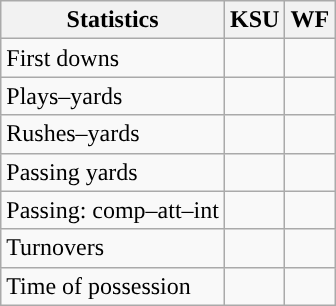<table class="wikitable" style="float:left">
<tr>
<th>Statistics</th>
<th>KSU</th>
<th>WF</th>
</tr>
<tr>
<td>First downs</td>
<td></td>
<td></td>
</tr>
<tr>
<td>Plays–yards</td>
<td></td>
<td></td>
</tr>
<tr>
<td>Rushes–yards</td>
<td></td>
<td></td>
</tr>
<tr>
<td>Passing yards</td>
<td></td>
<td></td>
</tr>
<tr>
<td>Passing: comp–att–int</td>
<td></td>
<td></td>
</tr>
<tr>
<td>Turnovers</td>
<td></td>
<td></td>
</tr>
<tr>
<td>Time of possession</td>
<td></td>
<td></td>
</tr>
</table>
